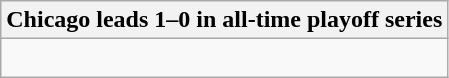<table class="wikitable collapsible collapsed">
<tr>
<th>Chicago leads 1–0 in all-time playoff series</th>
</tr>
<tr>
<td><br></td>
</tr>
</table>
